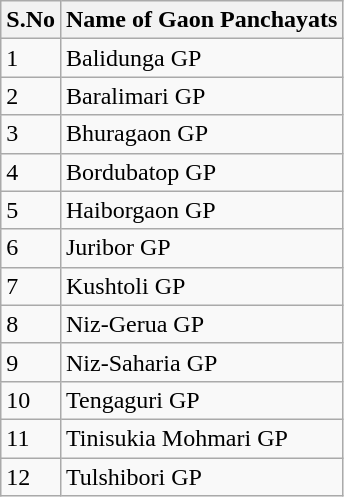<table class="wikitable">
<tr>
<th>S.No</th>
<th>Name of Gaon Panchayats</th>
</tr>
<tr>
<td>1</td>
<td>Balidunga GP</td>
</tr>
<tr>
<td>2</td>
<td>Baralimari GP</td>
</tr>
<tr>
<td>3</td>
<td>Bhuragaon GP</td>
</tr>
<tr>
<td>4</td>
<td>Bordubatop GP</td>
</tr>
<tr>
<td>5</td>
<td>Haiborgaon GP</td>
</tr>
<tr>
<td>6</td>
<td>Juribor GP</td>
</tr>
<tr>
<td>7</td>
<td>Kushtoli GP</td>
</tr>
<tr>
<td>8</td>
<td>Niz-Gerua GP</td>
</tr>
<tr>
<td>9</td>
<td>Niz-Saharia GP</td>
</tr>
<tr>
<td>10</td>
<td>Tengaguri GP</td>
</tr>
<tr>
<td>11</td>
<td>Tinisukia Mohmari GP</td>
</tr>
<tr>
<td>12</td>
<td>Tulshibori GP</td>
</tr>
</table>
